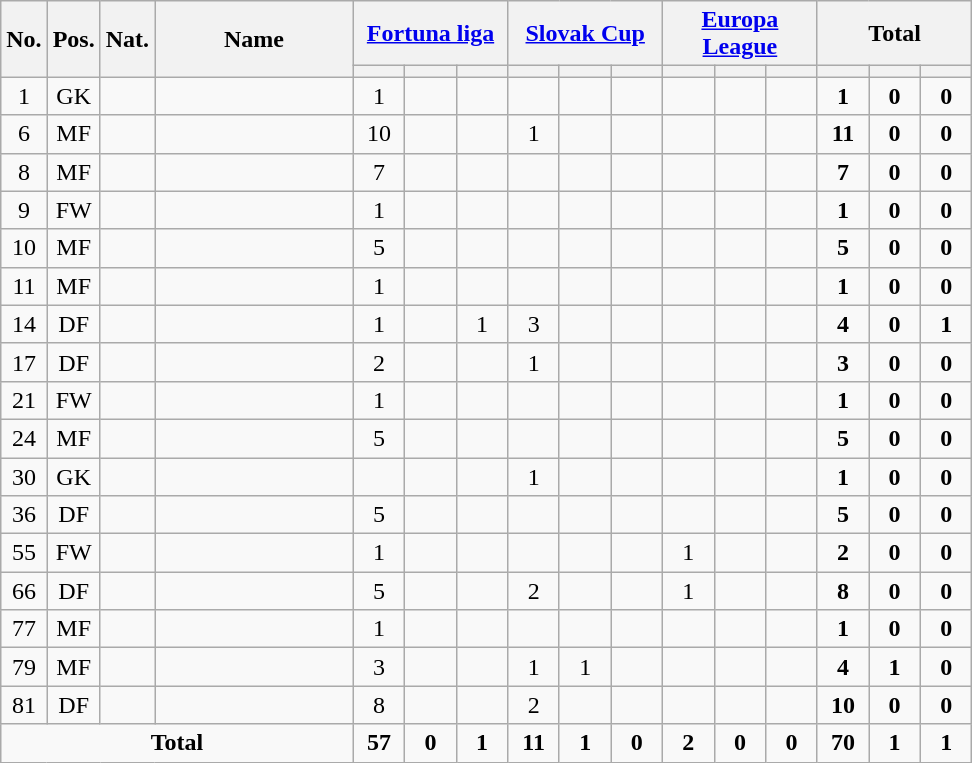<table class="wikitable sortable" style="text-align: center;">
<tr>
<th rowspan="2" style="width:20px;">No.</th>
<th rowspan="2" style="width:20px;">Pos.</th>
<th rowspan="2" style="width:20px;">Nat.</th>
<th rowspan="2" style="width:125px;">Name</th>
<th colspan="3" style="width:75px;"><a href='#'>Fortuna liga</a></th>
<th colspan="3" style="width:75px;"><a href='#'>Slovak Cup</a></th>
<th colspan="3" style="width:75px;"><a href='#'>Europa League</a></th>
<th colspan="3" style="width:75px;">Total</th>
</tr>
<tr>
<th width=27></th>
<th width=27></th>
<th width=27></th>
<th width=27></th>
<th width=27></th>
<th width=27></th>
<th width=27></th>
<th width=27></th>
<th width=27></th>
<th width=27></th>
<th width=27></th>
<th width=27></th>
</tr>
<tr>
<td>1</td>
<td>GK</td>
<td></td>
<td align="left"></td>
<td>1</td>
<td></td>
<td></td>
<td></td>
<td></td>
<td></td>
<td></td>
<td></td>
<td></td>
<td><strong>1</strong></td>
<td><strong>0</strong></td>
<td><strong>0</strong></td>
</tr>
<tr>
<td>6</td>
<td>MF</td>
<td></td>
<td align="left"></td>
<td>10</td>
<td></td>
<td></td>
<td>1</td>
<td></td>
<td></td>
<td></td>
<td></td>
<td></td>
<td><strong>11</strong></td>
<td><strong>0</strong></td>
<td><strong>0</strong></td>
</tr>
<tr>
<td>8</td>
<td>MF</td>
<td></td>
<td align="left"></td>
<td>7</td>
<td></td>
<td></td>
<td></td>
<td></td>
<td></td>
<td></td>
<td></td>
<td></td>
<td><strong>7</strong></td>
<td><strong>0</strong></td>
<td><strong>0</strong></td>
</tr>
<tr>
<td>9</td>
<td>FW</td>
<td></td>
<td align="left"></td>
<td>1</td>
<td></td>
<td></td>
<td></td>
<td></td>
<td></td>
<td></td>
<td></td>
<td></td>
<td><strong>1</strong></td>
<td><strong>0</strong></td>
<td><strong>0</strong></td>
</tr>
<tr>
<td>10</td>
<td>MF</td>
<td></td>
<td align="left"></td>
<td>5</td>
<td></td>
<td></td>
<td></td>
<td></td>
<td></td>
<td></td>
<td></td>
<td></td>
<td><strong>5</strong></td>
<td><strong>0</strong></td>
<td><strong>0</strong></td>
</tr>
<tr>
<td>11</td>
<td>MF</td>
<td></td>
<td align="left"></td>
<td>1</td>
<td></td>
<td></td>
<td></td>
<td></td>
<td></td>
<td></td>
<td></td>
<td></td>
<td><strong>1</strong></td>
<td><strong>0</strong></td>
<td><strong>0</strong></td>
</tr>
<tr>
<td>14</td>
<td>DF</td>
<td></td>
<td align="left"></td>
<td>1</td>
<td></td>
<td>1</td>
<td>3</td>
<td></td>
<td></td>
<td></td>
<td></td>
<td></td>
<td><strong>4</strong></td>
<td><strong>0</strong></td>
<td><strong>1</strong></td>
</tr>
<tr>
<td>17</td>
<td>DF</td>
<td></td>
<td align="left"></td>
<td>2</td>
<td></td>
<td></td>
<td>1</td>
<td></td>
<td></td>
<td></td>
<td></td>
<td></td>
<td><strong>3</strong></td>
<td><strong>0</strong></td>
<td><strong>0</strong></td>
</tr>
<tr>
<td>21</td>
<td>FW</td>
<td></td>
<td align="left"></td>
<td>1</td>
<td></td>
<td></td>
<td></td>
<td></td>
<td></td>
<td></td>
<td></td>
<td></td>
<td><strong>1</strong></td>
<td><strong>0</strong></td>
<td><strong>0</strong></td>
</tr>
<tr>
<td>24</td>
<td>MF</td>
<td></td>
<td align="left"></td>
<td>5</td>
<td></td>
<td></td>
<td></td>
<td></td>
<td></td>
<td></td>
<td></td>
<td></td>
<td><strong>5</strong></td>
<td><strong>0</strong></td>
<td><strong>0</strong></td>
</tr>
<tr>
<td>30</td>
<td>GK</td>
<td></td>
<td align="left"></td>
<td></td>
<td></td>
<td></td>
<td>1</td>
<td></td>
<td></td>
<td></td>
<td></td>
<td></td>
<td><strong>1</strong></td>
<td><strong>0</strong></td>
<td><strong>0</strong></td>
</tr>
<tr>
<td>36</td>
<td>DF</td>
<td></td>
<td align="left"></td>
<td>5</td>
<td></td>
<td></td>
<td></td>
<td></td>
<td></td>
<td></td>
<td></td>
<td></td>
<td><strong>5</strong></td>
<td><strong>0</strong></td>
<td><strong>0</strong></td>
</tr>
<tr>
<td>55</td>
<td>FW</td>
<td></td>
<td align="left"></td>
<td>1</td>
<td></td>
<td></td>
<td></td>
<td></td>
<td></td>
<td>1</td>
<td></td>
<td></td>
<td><strong>2</strong></td>
<td><strong>0</strong></td>
<td><strong>0</strong></td>
</tr>
<tr>
<td>66</td>
<td>DF</td>
<td></td>
<td align="left"></td>
<td>5</td>
<td></td>
<td></td>
<td>2</td>
<td></td>
<td></td>
<td>1</td>
<td></td>
<td></td>
<td><strong>8</strong></td>
<td><strong>0</strong></td>
<td><strong>0</strong></td>
</tr>
<tr>
<td>77</td>
<td>MF</td>
<td></td>
<td align="left"></td>
<td>1</td>
<td></td>
<td></td>
<td></td>
<td></td>
<td></td>
<td></td>
<td></td>
<td></td>
<td><strong>1</strong></td>
<td><strong>0</strong></td>
<td><strong>0</strong></td>
</tr>
<tr>
<td>79</td>
<td>MF</td>
<td></td>
<td align="left"></td>
<td>3</td>
<td></td>
<td></td>
<td>1</td>
<td>1</td>
<td></td>
<td></td>
<td></td>
<td></td>
<td><strong>4</strong></td>
<td><strong>1</strong></td>
<td><strong>0</strong></td>
</tr>
<tr>
<td>81</td>
<td>DF</td>
<td></td>
<td align="left"></td>
<td>8</td>
<td></td>
<td></td>
<td>2</td>
<td></td>
<td></td>
<td></td>
<td></td>
<td></td>
<td><strong>10</strong></td>
<td><strong>0</strong></td>
<td><strong>0</strong></td>
</tr>
<tr>
<td colspan="4"><strong>Total</strong></td>
<td><strong>57</strong></td>
<td><strong>0</strong></td>
<td><strong>1</strong></td>
<td><strong>11</strong></td>
<td><strong>1</strong></td>
<td><strong>0</strong></td>
<td><strong>2</strong></td>
<td><strong>0</strong></td>
<td><strong>0</strong></td>
<td><strong>70</strong></td>
<td><strong>1</strong></td>
<td><strong>1</strong></td>
</tr>
</table>
